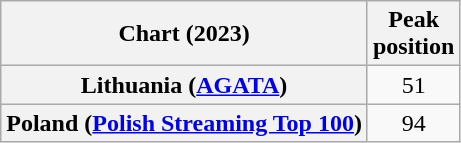<table class="wikitable sortable plainrowheaders" style="text-align:center">
<tr>
<th scope="col">Chart (2023)</th>
<th scope="col">Peak<br>position</th>
</tr>
<tr>
<th scope="row">Lithuania (<a href='#'>AGATA</a>)</th>
<td>51</td>
</tr>
<tr>
<th scope="row">Poland (<a href='#'>Polish Streaming Top 100</a>)</th>
<td>94</td>
</tr>
</table>
